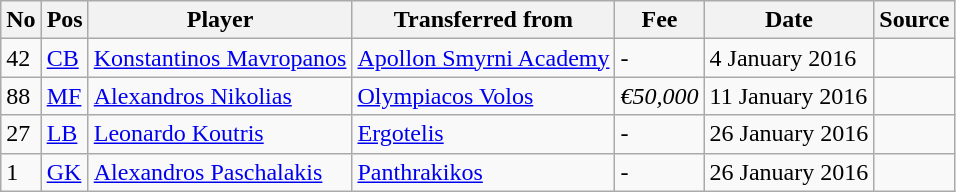<table class="wikitable">
<tr>
<th>No</th>
<th>Pos</th>
<th>Player</th>
<th>Transferred from</th>
<th>Fee</th>
<th>Date</th>
<th>Source</th>
</tr>
<tr>
<td>42</td>
<td><a href='#'>CB</a></td>
<td><a href='#'>Konstantinos Mavropanos</a></td>
<td><a href='#'>Apollon Smyrni Academy</a></td>
<td>-</td>
<td>4 January 2016</td>
<td></td>
</tr>
<tr>
<td>88</td>
<td><a href='#'>MF</a></td>
<td><a href='#'>Alexandros Nikolias</a></td>
<td><a href='#'>Olympiacos Volos</a></td>
<td><em>€50,000</em></td>
<td>11 January 2016</td>
<td></td>
</tr>
<tr>
<td>27</td>
<td><a href='#'>LB</a></td>
<td><a href='#'>Leonardo Koutris</a></td>
<td><a href='#'>Ergotelis</a></td>
<td>-</td>
<td>26 January 2016</td>
<td></td>
</tr>
<tr>
<td>1</td>
<td><a href='#'>GK</a></td>
<td><a href='#'>Alexandros Paschalakis</a></td>
<td><a href='#'>Panthrakikos</a></td>
<td>-</td>
<td>26 January 2016</td>
<td></td>
</tr>
</table>
